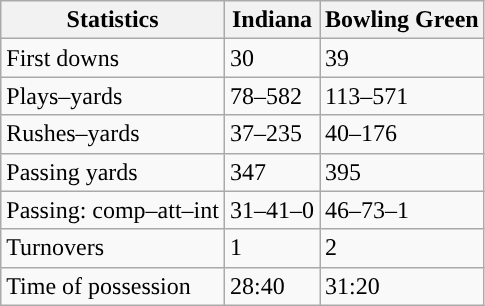<table class="wikitable" style="float:left">
<tr>
<th>Statistics</th>
<th>Indiana</th>
<th>Bowling Green</th>
</tr>
<tr>
<td>First downs</td>
<td>30</td>
<td>39</td>
</tr>
<tr>
<td>Plays–yards</td>
<td>78–582</td>
<td>113–571</td>
</tr>
<tr>
<td>Rushes–yards</td>
<td>37–235</td>
<td>40–176</td>
</tr>
<tr>
<td>Passing yards</td>
<td>347</td>
<td>395</td>
</tr>
<tr>
<td>Passing: comp–att–int</td>
<td>31–41–0</td>
<td>46–73–1</td>
</tr>
<tr>
<td>Turnovers</td>
<td>1</td>
<td>2</td>
</tr>
<tr>
<td>Time of possession</td>
<td>28:40</td>
<td>31:20</td>
</tr>
</table>
